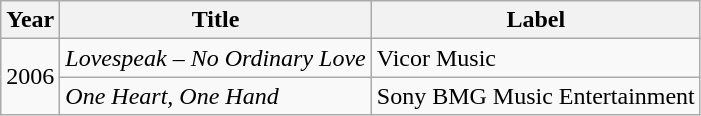<table class="wikitable">
<tr>
<th>Year</th>
<th>Title</th>
<th>Label</th>
</tr>
<tr>
<td rowspan="2">2006</td>
<td><em>Lovespeak – No Ordinary Love</em> </td>
<td>Vicor Music</td>
</tr>
<tr>
<td><em>One Heart, One Hand</em></td>
<td>Sony BMG Music Entertainment</td>
</tr>
</table>
